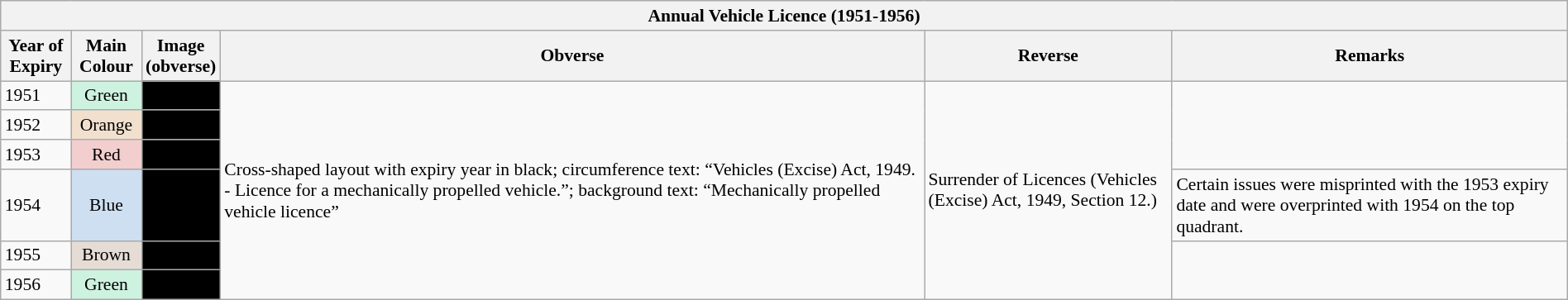<table class="wikitable collapsible autocollapse" style="font-size: 90%; width: 100%">
<tr>
<th colspan="7">Annual Vehicle Licence (1951-1956)</th>
</tr>
<tr>
<th style="width: 50px">Year of Expiry</th>
<th style="width: 50px">Main Colour</th>
<th style="width: 53px">Image (obverse)</th>
<th>Obverse</th>
<th>Reverse</th>
<th>Remarks</th>
</tr>
<tr>
<td>1951</td>
<td align="center" bgcolor=#cef2e0>Green</td>
<td bgcolor=#000></td>
<td rowspan=6>Cross-shaped layout with expiry year in black; circumference text: “Vehicles (Excise) Act, 1949. - Licence for a mechanically propelled vehicle.”; background text: “Mechanically propelled vehicle licence”</td>
<td rowspan=6>Surrender of Licences (Vehicles (Excise) Act, 1949, Section 12.)</td>
<td rowspan=3></td>
</tr>
<tr>
<td>1952</td>
<td align="center" bgcolor=#f2e0ce>Orange</td>
<td bgcolor=#000></td>
</tr>
<tr>
<td>1953</td>
<td align="center" bgcolor=#f2cece>Red</td>
<td bgcolor=#000></td>
</tr>
<tr>
<td>1954</td>
<td align="center" bgcolor=#cedff2>Blue</td>
<td bgcolor=#000></td>
<td>Certain issues were misprinted with the 1953 expiry date and were overprinted with 1954 on the top quadrant.</td>
</tr>
<tr>
<td>1955</td>
<td align="center" bgcolor=#e5ddd5>Brown</td>
<td bgcolor=#000></td>
<td rowspan=2></td>
</tr>
<tr>
<td>1956</td>
<td align="center" bgcolor=#cef2e0>Green</td>
<td bgcolor=#000></td>
</tr>
</table>
